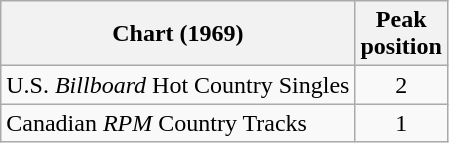<table class="wikitable sortable">
<tr>
<th align="left">Chart (1969)</th>
<th align="center">Peak<br>position</th>
</tr>
<tr>
<td align="left">U.S. <em>Billboard</em> Hot Country Singles</td>
<td align="center">2</td>
</tr>
<tr>
<td align="left">Canadian <em>RPM</em> Country Tracks</td>
<td align="center">1</td>
</tr>
</table>
